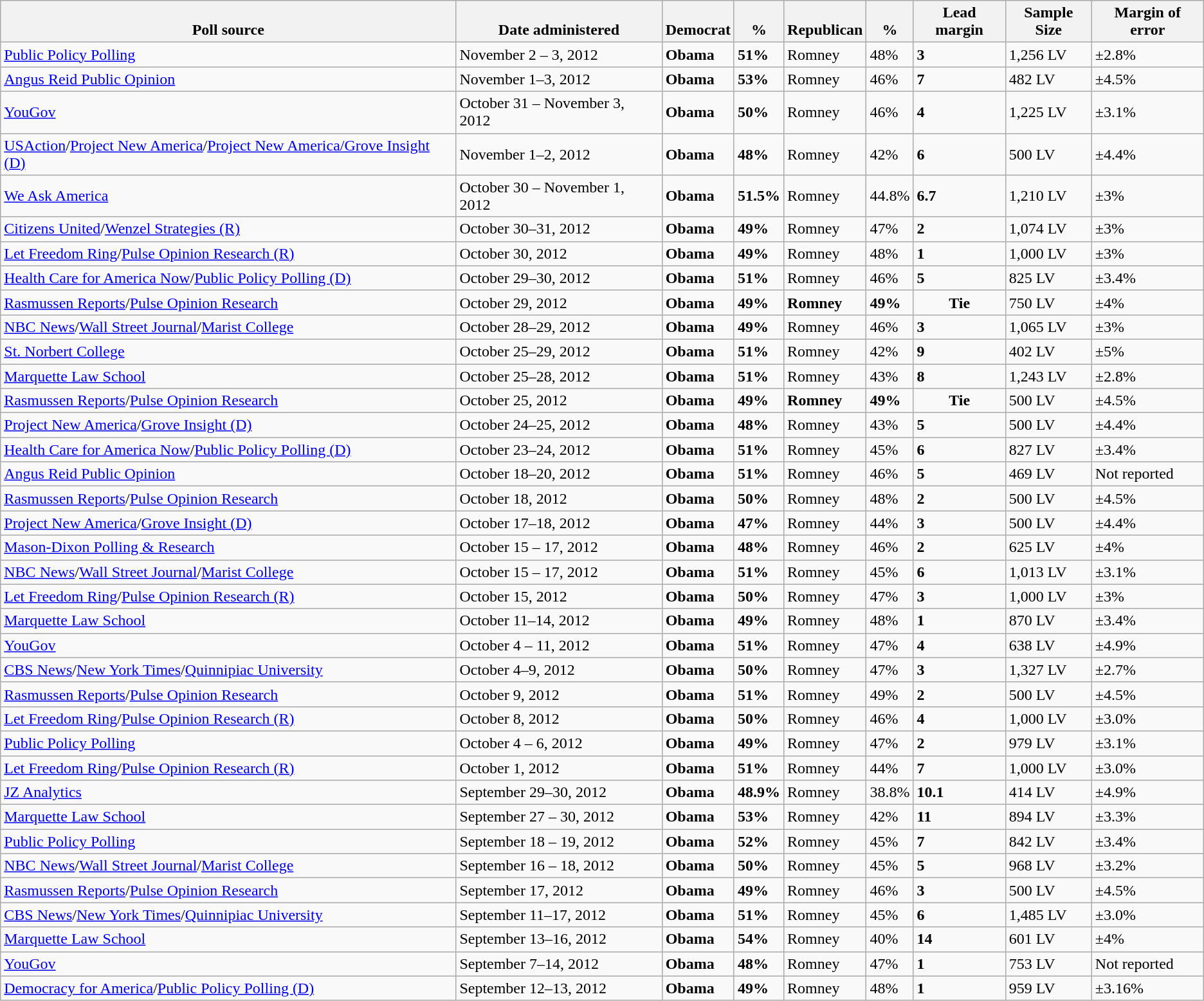<table class="wikitable">
<tr valign=bottom>
<th>Poll source</th>
<th>Date administered</th>
<th>Democrat</th>
<th>%</th>
<th>Republican</th>
<th>%</th>
<th>Lead margin</th>
<th>Sample Size</th>
<th>Margin of error</th>
</tr>
<tr>
<td><a href='#'>Public Policy Polling</a></td>
<td>November 2 – 3, 2012</td>
<td><strong>Obama</strong></td>
<td><strong>51%</strong></td>
<td>Romney</td>
<td>48%</td>
<td><strong>3</strong></td>
<td>1,256 LV</td>
<td>±2.8%</td>
</tr>
<tr>
<td><a href='#'>Angus Reid Public Opinion</a></td>
<td>November 1–3, 2012</td>
<td><strong>Obama</strong></td>
<td><strong>53%</strong></td>
<td>Romney</td>
<td>46%</td>
<td><strong>7</strong></td>
<td>482 LV</td>
<td>±4.5%</td>
</tr>
<tr>
<td><a href='#'>YouGov</a></td>
<td>October 31 – November 3, 2012</td>
<td><strong> Obama</strong></td>
<td><strong>50%</strong></td>
<td>Romney</td>
<td>46%</td>
<td><strong>4</strong></td>
<td>1,225 LV</td>
<td>±3.1%</td>
</tr>
<tr>
<td><a href='#'>USAction</a>/<a href='#'>Project New America</a>/<a href='#'>Project New America/Grove Insight (D)</a></td>
<td>November 1–2, 2012</td>
<td><strong>Obama</strong></td>
<td><strong>48%</strong></td>
<td>Romney</td>
<td>42%</td>
<td><strong>6</strong></td>
<td>500 LV</td>
<td>±4.4%</td>
</tr>
<tr>
<td><a href='#'>We Ask America</a></td>
<td>October 30 – November 1, 2012</td>
<td><strong>Obama</strong></td>
<td><strong>51.5%</strong></td>
<td>Romney</td>
<td>44.8%</td>
<td><strong>6.7</strong></td>
<td>1,210 LV</td>
<td>±3%</td>
</tr>
<tr>
<td><a href='#'>Citizens United</a>/<a href='#'>Wenzel Strategies (R)</a></td>
<td>October 30–31, 2012</td>
<td><strong>Obama</strong></td>
<td><strong>49%</strong></td>
<td>Romney</td>
<td>47%</td>
<td><strong>2</strong></td>
<td>1,074 LV</td>
<td>±3%</td>
</tr>
<tr>
<td><a href='#'>Let Freedom Ring</a>/<a href='#'>Pulse Opinion Research (R)</a></td>
<td>October 30, 2012</td>
<td><strong>Obama</strong></td>
<td><strong>49%</strong></td>
<td>Romney</td>
<td>48%</td>
<td><strong>1</strong></td>
<td>1,000 LV</td>
<td>±3%</td>
</tr>
<tr>
<td><a href='#'>Health Care for America Now</a>/<a href='#'>Public Policy Polling (D)</a></td>
<td>October 29–30, 2012</td>
<td><strong>Obama</strong></td>
<td><strong>51%</strong></td>
<td>Romney</td>
<td>46%</td>
<td><strong>5</strong></td>
<td>825 LV</td>
<td>±3.4%</td>
</tr>
<tr>
<td><a href='#'>Rasmussen Reports</a>/<a href='#'>Pulse Opinion Research</a></td>
<td>October 29, 2012</td>
<td><strong>Obama</strong></td>
<td><strong>49%</strong></td>
<td><strong>Romney</strong></td>
<td><strong>49%</strong></td>
<td align=center><strong>Tie</strong></td>
<td>750 LV</td>
<td>±4%</td>
</tr>
<tr>
<td><a href='#'>NBC News</a>/<a href='#'>Wall Street Journal</a>/<a href='#'>Marist College</a></td>
<td>October 28–29, 2012</td>
<td><strong>Obama</strong></td>
<td><strong>49%</strong></td>
<td>Romney</td>
<td>46%</td>
<td><strong>3</strong></td>
<td>1,065 LV</td>
<td>±3%</td>
</tr>
<tr>
<td><a href='#'>St. Norbert College</a></td>
<td>October 25–29, 2012</td>
<td><strong>Obama</strong></td>
<td><strong>51%</strong></td>
<td>Romney</td>
<td>42%</td>
<td><strong>9</strong></td>
<td>402 LV</td>
<td>±5%</td>
</tr>
<tr>
<td><a href='#'>Marquette Law School</a></td>
<td>October 25–28, 2012</td>
<td><strong>Obama</strong></td>
<td><strong>51%</strong></td>
<td>Romney</td>
<td>43%</td>
<td><strong>8</strong></td>
<td>1,243 LV</td>
<td>±2.8%</td>
</tr>
<tr>
<td><a href='#'>Rasmussen Reports</a>/<a href='#'>Pulse Opinion Research</a></td>
<td>October 25, 2012</td>
<td><strong>Obama</strong></td>
<td><strong>49%</strong></td>
<td><strong>Romney</strong></td>
<td><strong>49%</strong></td>
<td align="center"><strong>Tie</strong></td>
<td>500 LV</td>
<td>±4.5%</td>
</tr>
<tr>
<td><a href='#'>Project New America</a>/<a href='#'>Grove Insight (D)</a></td>
<td>October 24–25, 2012</td>
<td><strong>Obama</strong></td>
<td><strong>48%</strong></td>
<td>Romney</td>
<td>43%</td>
<td><strong>5</strong></td>
<td>500 LV</td>
<td>±4.4%</td>
</tr>
<tr>
<td><a href='#'>Health Care for America Now</a>/<a href='#'>Public Policy Polling (D)</a></td>
<td>October 23–24, 2012</td>
<td><strong>Obama</strong></td>
<td><strong>51%</strong></td>
<td>Romney</td>
<td>45%</td>
<td><strong>6</strong></td>
<td>827 LV</td>
<td>±3.4%</td>
</tr>
<tr>
<td><a href='#'>Angus Reid Public Opinion</a></td>
<td>October 18–20, 2012</td>
<td><strong>Obama</strong></td>
<td><strong>51%</strong></td>
<td>Romney</td>
<td>46%</td>
<td><strong>5</strong></td>
<td>469 LV</td>
<td>Not reported</td>
</tr>
<tr>
<td><a href='#'>Rasmussen Reports</a>/<a href='#'>Pulse Opinion Research</a></td>
<td>October 18, 2012</td>
<td><strong>Obama</strong></td>
<td><strong>50%</strong></td>
<td>Romney</td>
<td>48%</td>
<td><strong>2</strong></td>
<td>500 LV</td>
<td>±4.5%</td>
</tr>
<tr>
<td><a href='#'>Project New America</a>/<a href='#'>Grove Insight (D)</a></td>
<td>October 17–18, 2012</td>
<td><strong>Obama</strong></td>
<td><strong>47%</strong></td>
<td>Romney</td>
<td>44%</td>
<td><strong>3</strong></td>
<td>500 LV</td>
<td>±4.4%</td>
</tr>
<tr>
<td><a href='#'>Mason-Dixon Polling & Research</a></td>
<td>October 15 – 17, 2012</td>
<td><strong>Obama</strong></td>
<td><strong>48%</strong></td>
<td>Romney</td>
<td>46%</td>
<td><strong>2</strong></td>
<td>625 LV</td>
<td>±4%</td>
</tr>
<tr>
<td><a href='#'>NBC News</a>/<a href='#'>Wall Street Journal</a>/<a href='#'>Marist College</a></td>
<td>October 15 – 17, 2012</td>
<td><strong>Obama</strong></td>
<td><strong>51%</strong></td>
<td>Romney</td>
<td>45%</td>
<td><strong>6</strong></td>
<td>1,013 LV</td>
<td>±3.1%</td>
</tr>
<tr>
<td><a href='#'>Let Freedom Ring</a>/<a href='#'>Pulse Opinion Research (R)</a></td>
<td>October 15, 2012</td>
<td><strong>Obama</strong></td>
<td><strong>50%</strong></td>
<td>Romney</td>
<td>47%</td>
<td><strong>3</strong></td>
<td>1,000 LV</td>
<td>±3%</td>
</tr>
<tr>
<td><a href='#'>Marquette Law School</a></td>
<td>October 11–14, 2012</td>
<td><strong>Obama</strong></td>
<td><strong>49%</strong></td>
<td>Romney</td>
<td>48%</td>
<td><strong>1</strong></td>
<td>870 LV</td>
<td>±3.4%</td>
</tr>
<tr>
<td><a href='#'>YouGov</a></td>
<td>October 4 – 11, 2012</td>
<td><strong>Obama</strong></td>
<td><strong>51%</strong></td>
<td>Romney</td>
<td>47%</td>
<td><strong>4</strong></td>
<td>638 LV</td>
<td>±4.9%</td>
</tr>
<tr>
<td><a href='#'>CBS News</a>/<a href='#'>New York Times</a>/<a href='#'>Quinnipiac University</a></td>
<td>October 4–9, 2012</td>
<td><strong>Obama</strong></td>
<td><strong>50%</strong></td>
<td>Romney</td>
<td>47%</td>
<td><strong>3</strong></td>
<td>1,327 LV</td>
<td>±2.7%</td>
</tr>
<tr>
<td><a href='#'>Rasmussen Reports</a>/<a href='#'>Pulse Opinion Research</a></td>
<td>October 9, 2012</td>
<td><strong>Obama</strong></td>
<td><strong>51%</strong></td>
<td>Romney</td>
<td>49%</td>
<td><strong>2</strong></td>
<td>500 LV</td>
<td>±4.5%</td>
</tr>
<tr>
<td><a href='#'>Let Freedom Ring</a>/<a href='#'>Pulse Opinion Research (R)</a></td>
<td>October 8, 2012</td>
<td><strong>Obama</strong></td>
<td><strong>50%</strong></td>
<td>Romney</td>
<td>46%</td>
<td><strong>4</strong></td>
<td>1,000 LV</td>
<td>±3.0%</td>
</tr>
<tr>
<td><a href='#'>Public Policy Polling</a></td>
<td>October 4 – 6, 2012</td>
<td><strong>Obama</strong></td>
<td><strong>49%</strong></td>
<td>Romney</td>
<td>47%</td>
<td><strong>2</strong></td>
<td>979 LV</td>
<td>±3.1%</td>
</tr>
<tr>
<td><a href='#'>Let Freedom Ring</a>/<a href='#'>Pulse Opinion Research (R)</a></td>
<td>October 1, 2012</td>
<td><strong>Obama</strong></td>
<td><strong>51%</strong></td>
<td>Romney</td>
<td>44%</td>
<td><strong>7</strong></td>
<td>1,000 LV</td>
<td>±3.0%</td>
</tr>
<tr>
<td><a href='#'>JZ Analytics</a></td>
<td>September 29–30, 2012</td>
<td><strong>Obama</strong></td>
<td><strong>48.9%</strong></td>
<td>Romney</td>
<td>38.8%</td>
<td><strong>10.1</strong></td>
<td>414 LV</td>
<td>±4.9%</td>
</tr>
<tr>
<td><a href='#'>Marquette Law School</a></td>
<td>September 27 – 30, 2012</td>
<td><strong>Obama</strong></td>
<td><strong>53%</strong></td>
<td>Romney</td>
<td>42%</td>
<td><strong>11</strong></td>
<td>894 LV</td>
<td>±3.3%</td>
</tr>
<tr>
<td><a href='#'>Public Policy Polling</a></td>
<td>September 18 – 19, 2012</td>
<td><strong>Obama</strong></td>
<td><strong>52%</strong></td>
<td>Romney</td>
<td>45%</td>
<td><strong>7</strong></td>
<td>842 LV</td>
<td>±3.4%</td>
</tr>
<tr>
<td><a href='#'>NBC News</a>/<a href='#'>Wall Street Journal</a>/<a href='#'>Marist College</a></td>
<td>September 16 – 18, 2012</td>
<td><strong>Obama</strong></td>
<td><strong>50%</strong></td>
<td>Romney</td>
<td>45%</td>
<td><strong>5</strong></td>
<td>968 LV</td>
<td>±3.2%</td>
</tr>
<tr>
<td><a href='#'>Rasmussen Reports</a>/<a href='#'>Pulse Opinion Research</a></td>
<td>September 17, 2012</td>
<td><strong>Obama</strong></td>
<td><strong>49%</strong></td>
<td>Romney</td>
<td>46%</td>
<td><strong>3</strong></td>
<td>500 LV</td>
<td>±4.5%</td>
</tr>
<tr>
<td><a href='#'>CBS News</a>/<a href='#'>New York Times</a>/<a href='#'>Quinnipiac University</a></td>
<td>September 11–17, 2012</td>
<td><strong>Obama</strong></td>
<td><strong>51%</strong></td>
<td>Romney</td>
<td>45%</td>
<td><strong>6</strong></td>
<td>1,485 LV</td>
<td>±3.0%</td>
</tr>
<tr>
<td><a href='#'>Marquette Law School</a></td>
<td>September 13–16, 2012</td>
<td><strong>Obama</strong></td>
<td><strong>54%</strong></td>
<td>Romney</td>
<td>40%</td>
<td><strong>14</strong></td>
<td>601 LV</td>
<td>±4%</td>
</tr>
<tr>
<td><a href='#'>YouGov</a></td>
<td>September 7–14, 2012</td>
<td><strong> Obama</strong></td>
<td><strong>48%</strong></td>
<td>Romney</td>
<td>47%</td>
<td><strong>1</strong></td>
<td>753 LV</td>
<td>Not reported</td>
</tr>
<tr>
<td><a href='#'>Democracy for America</a>/<a href='#'>Public Policy Polling (D)</a></td>
<td>September 12–13, 2012</td>
<td><strong>Obama</strong></td>
<td><strong>49%</strong></td>
<td>Romney</td>
<td>48%</td>
<td><strong>1</strong></td>
<td>959 LV</td>
<td>±3.16%</td>
</tr>
</table>
